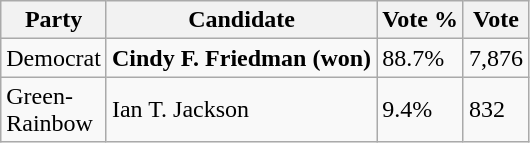<table class="wikitable">
<tr>
<th>Party</th>
<th>Candidate</th>
<th>Vote %</th>
<th>Vote</th>
</tr>
<tr>
<td>Democrat</td>
<td><strong>Cindy F. Friedman (won)</strong></td>
<td>88.7%</td>
<td>7,876</td>
</tr>
<tr>
<td>Green-<br>Rainbow</td>
<td>Ian T. Jackson</td>
<td>9.4%</td>
<td>832</td>
</tr>
</table>
